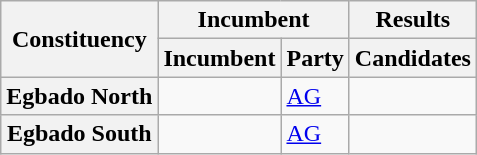<table class="wikitable sortable">
<tr>
<th rowspan="2">Constituency</th>
<th colspan="2">Incumbent</th>
<th>Results</th>
</tr>
<tr valign="bottom">
<th>Incumbent</th>
<th>Party</th>
<th>Candidates</th>
</tr>
<tr>
<th>Egbado North</th>
<td></td>
<td><a href='#'>AG</a></td>
<td nowrap=""></td>
</tr>
<tr>
<th>Egbado South</th>
<td></td>
<td><a href='#'>AG</a></td>
<td nowrap=""></td>
</tr>
</table>
